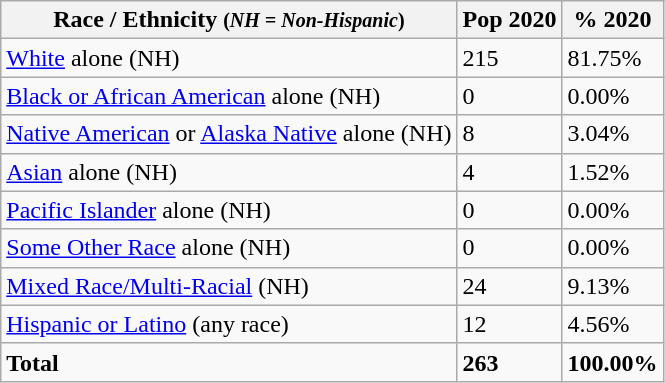<table class="wikitable">
<tr>
<th>Race / Ethnicity <small>(<em>NH = Non-Hispanic</em>)</small></th>
<th>Pop 2020</th>
<th>% 2020</th>
</tr>
<tr>
<td><a href='#'>White</a> alone (NH)</td>
<td>215</td>
<td>81.75%</td>
</tr>
<tr>
<td><a href='#'>Black or African American</a> alone (NH)</td>
<td>0</td>
<td>0.00%</td>
</tr>
<tr>
<td><a href='#'>Native American</a> or <a href='#'>Alaska Native</a> alone (NH)</td>
<td>8</td>
<td>3.04%</td>
</tr>
<tr>
<td><a href='#'>Asian</a> alone (NH)</td>
<td>4</td>
<td>1.52%</td>
</tr>
<tr>
<td><a href='#'>Pacific Islander</a> alone (NH)</td>
<td>0</td>
<td>0.00%</td>
</tr>
<tr>
<td><a href='#'>Some Other Race</a> alone (NH)</td>
<td>0</td>
<td>0.00%</td>
</tr>
<tr>
<td><a href='#'>Mixed Race/Multi-Racial</a> (NH)</td>
<td>24</td>
<td>9.13%</td>
</tr>
<tr>
<td><a href='#'>Hispanic or Latino</a> (any race)</td>
<td>12</td>
<td>4.56%</td>
</tr>
<tr>
<td><strong>Total</strong></td>
<td><strong>263</strong></td>
<td><strong>100.00%</strong></td>
</tr>
</table>
